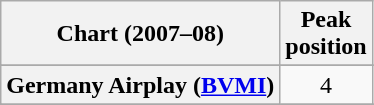<table class="wikitable sortable plainrowheaders" style="text-align:center;">
<tr>
<th>Chart (2007–08)</th>
<th>Peak <br>position</th>
</tr>
<tr>
</tr>
<tr>
</tr>
<tr>
</tr>
<tr>
<th scope="row">Germany Airplay (<a href='#'>BVMI</a>)</th>
<td>4</td>
</tr>
<tr>
</tr>
<tr>
</tr>
<tr>
</tr>
<tr>
</tr>
<tr>
</tr>
</table>
